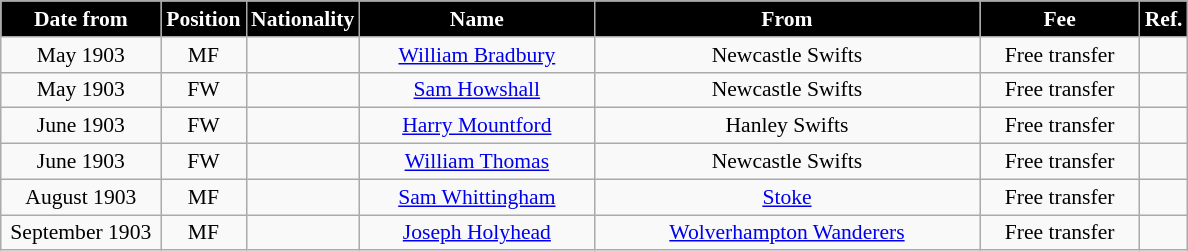<table class="wikitable" style="text-align:center; font-size:90%; ">
<tr>
<th style="background:#000000; color:white; width:100px;">Date from</th>
<th style="background:#000000; color:white; width:50px;">Position</th>
<th style="background:#000000; color:white; width:50px;">Nationality</th>
<th style="background:#000000; color:white; width:150px;">Name</th>
<th style="background:#000000; color:white; width:250px;">From</th>
<th style="background:#000000; color:white; width:100px;">Fee</th>
<th style="background:#000000; color:white; width:25px;">Ref.</th>
</tr>
<tr>
<td>May 1903</td>
<td>MF</td>
<td></td>
<td><a href='#'>William Bradbury</a></td>
<td>Newcastle Swifts</td>
<td>Free transfer</td>
<td></td>
</tr>
<tr>
<td>May 1903</td>
<td>FW</td>
<td></td>
<td><a href='#'>Sam Howshall</a></td>
<td>Newcastle Swifts</td>
<td>Free transfer</td>
<td></td>
</tr>
<tr>
<td>June 1903</td>
<td>FW</td>
<td></td>
<td><a href='#'>Harry Mountford</a></td>
<td>Hanley Swifts</td>
<td>Free transfer</td>
<td></td>
</tr>
<tr>
<td>June 1903</td>
<td>FW</td>
<td></td>
<td><a href='#'>William Thomas</a></td>
<td>Newcastle Swifts</td>
<td>Free transfer</td>
<td></td>
</tr>
<tr>
<td>August 1903</td>
<td>MF</td>
<td></td>
<td><a href='#'>Sam Whittingham</a></td>
<td><a href='#'>Stoke</a></td>
<td>Free transfer</td>
<td></td>
</tr>
<tr>
<td>September 1903</td>
<td>MF</td>
<td></td>
<td><a href='#'>Joseph Holyhead</a></td>
<td><a href='#'>Wolverhampton Wanderers</a></td>
<td>Free transfer</td>
<td></td>
</tr>
</table>
